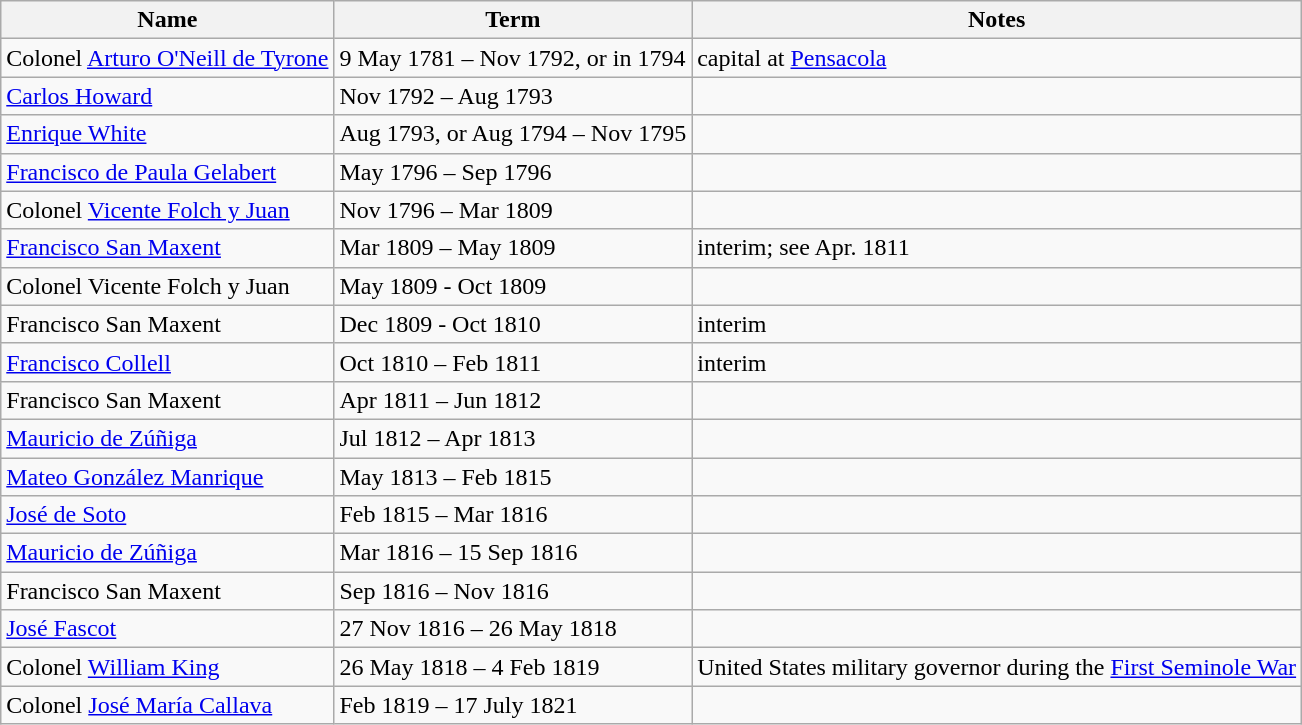<table class="wikitable">
<tr>
<th>Name</th>
<th>Term</th>
<th>Notes</th>
</tr>
<tr>
<td>Colonel <a href='#'>Arturo O'Neill de Tyrone</a></td>
<td>9 May 1781 – Nov 1792, or in 1794</td>
<td>capital at <a href='#'>Pensacola</a></td>
</tr>
<tr>
<td><a href='#'>Carlos Howard</a></td>
<td>Nov 1792 – Aug 1793</td>
<td></td>
</tr>
<tr>
<td><a href='#'>Enrique White</a></td>
<td>Aug 1793, or Aug 1794 – Nov 1795</td>
<td></td>
</tr>
<tr>
<td><a href='#'>Francisco de Paula Gelabert</a></td>
<td>May 1796 – Sep 1796</td>
<td></td>
</tr>
<tr>
<td>Colonel <a href='#'>Vicente Folch y Juan</a></td>
<td>Nov 1796 – Mar 1809</td>
<td></td>
</tr>
<tr>
<td><a href='#'>Francisco San Maxent</a></td>
<td>Mar 1809 – May 1809</td>
<td>interim; see  Apr. 1811</td>
</tr>
<tr>
<td>Colonel Vicente Folch y Juan</td>
<td>May 1809 - Oct 1809</td>
<td></td>
</tr>
<tr>
<td>Francisco San Maxent</td>
<td>Dec 1809 - Oct 1810</td>
<td>interim</td>
</tr>
<tr>
<td><a href='#'>Francisco Collell</a></td>
<td>Oct 1810 – Feb 1811</td>
<td>interim</td>
</tr>
<tr>
<td>Francisco San Maxent</td>
<td>Apr 1811 – Jun 1812</td>
<td></td>
</tr>
<tr>
<td><a href='#'>Mauricio de Zúñiga</a></td>
<td>Jul 1812 – Apr 1813</td>
<td></td>
</tr>
<tr>
<td><a href='#'>Mateo González Manrique</a></td>
<td>May 1813 – Feb 1815</td>
<td></td>
</tr>
<tr>
<td><a href='#'>José de Soto</a></td>
<td>Feb 1815 – Mar 1816</td>
<td></td>
</tr>
<tr>
<td><a href='#'>Mauricio de Zúñiga</a></td>
<td>Mar 1816 – 15 Sep 1816</td>
<td></td>
</tr>
<tr>
<td>Francisco San Maxent</td>
<td>Sep 1816 – Nov 1816</td>
<td></td>
</tr>
<tr>
<td><a href='#'>José Fascot</a></td>
<td>27 Nov 1816 – 26 May 1818</td>
<td></td>
</tr>
<tr>
<td>Colonel <a href='#'>William King</a></td>
<td>26 May 1818 – 4 Feb 1819</td>
<td>United States military governor during the <a href='#'>First Seminole War</a></td>
</tr>
<tr>
<td>Colonel <a href='#'>José María Callava</a></td>
<td>Feb 1819 – 17 July 1821</td>
<td></td>
</tr>
</table>
